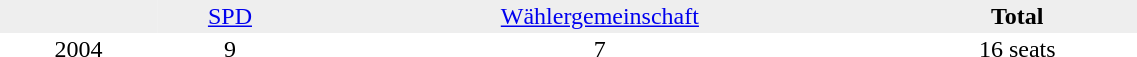<table border="0" cellpadding="2" cellspacing="0" width="60%">
<tr bgcolor="#eeeeee" align="center">
<td></td>
<td><a href='#'>SPD</a></td>
<td><a href='#'>Wählergemeinschaft</a></td>
<td><strong>Total</strong></td>
</tr>
<tr align="center">
<td>2004</td>
<td>9</td>
<td>7</td>
<td>16 seats</td>
</tr>
</table>
